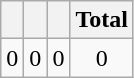<table class="wikitable">
<tr>
<th></th>
<th></th>
<th></th>
<th>Total</th>
</tr>
<tr style="text-align:center;">
<td>0</td>
<td>0</td>
<td>0</td>
<td>0</td>
</tr>
</table>
